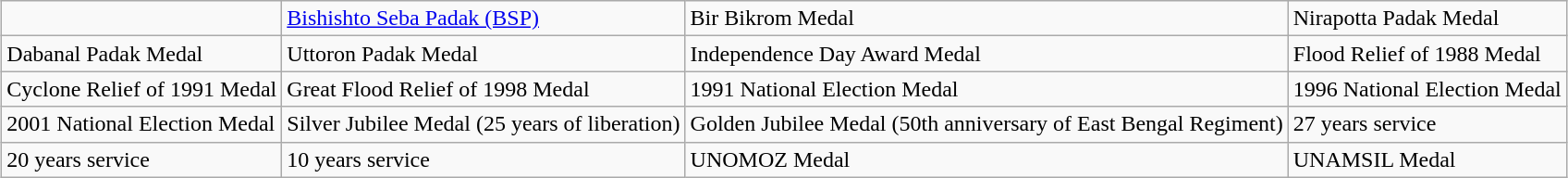<table class="wikitable" style="margin:1em auto;">
<tr>
<td></td>
<td><a href='#'>Bishishto Seba Padak (BSP)</a></td>
<td>Bir Bikrom Medal</td>
<td>Nirapotta Padak Medal</td>
</tr>
<tr>
<td>Dabanal Padak Medal</td>
<td>Uttoron Padak Medal</td>
<td>Independence Day Award Medal</td>
<td>Flood Relief of 1988 Medal</td>
</tr>
<tr>
<td>Cyclone Relief of 1991 Medal</td>
<td>Great Flood Relief of 1998 Medal</td>
<td>1991 National Election Medal</td>
<td>1996 National Election Medal</td>
</tr>
<tr>
<td>2001 National Election Medal</td>
<td>Silver Jubilee Medal (25 years of liberation)</td>
<td>Golden Jubilee Medal (50th anniversary of East Bengal Regiment)</td>
<td>27 years service</td>
</tr>
<tr>
<td>20 years service</td>
<td>10 years service</td>
<td>UNOMOZ Medal</td>
<td>UNAMSIL Medal</td>
</tr>
</table>
